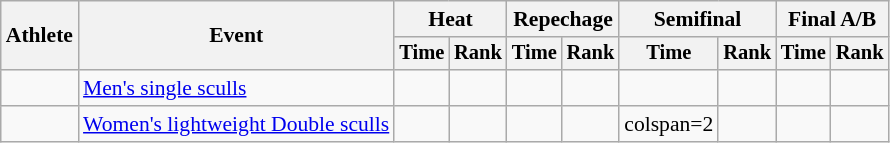<table class=wikitable style=font-size:90%;text-align:center>
<tr>
<th rowspan=2>Athlete</th>
<th rowspan=2>Event</th>
<th colspan=2>Heat</th>
<th colspan=2>Repechage</th>
<th colspan=2>Semifinal</th>
<th colspan=2>Final A/B</th>
</tr>
<tr style=font-size:95%>
<th>Time</th>
<th>Rank</th>
<th>Time</th>
<th>Rank</th>
<th>Time</th>
<th>Rank</th>
<th>Time</th>
<th>Rank</th>
</tr>
<tr>
<td align=left></td>
<td align=left><a href='#'>Men's single sculls</a></td>
<td></td>
<td></td>
<td></td>
<td></td>
<td></td>
<td></td>
<td></td>
<td></td>
</tr>
<tr>
<td align=left></td>
<td align=left><a href='#'>Women's lightweight Double sculls</a></td>
<td></td>
<td></td>
<td></td>
<td></td>
<td>colspan=2 </td>
<td></td>
<td></td>
</tr>
</table>
